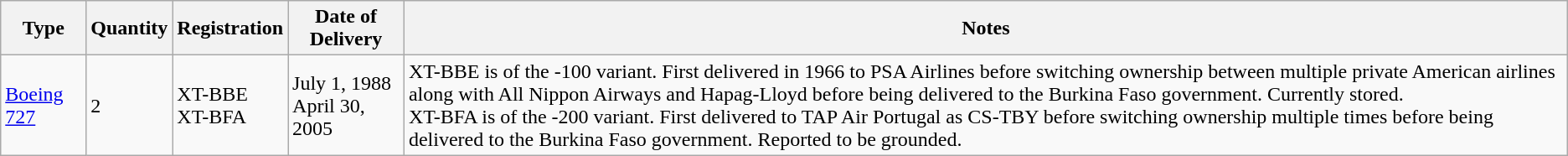<table class="wikitable">
<tr>
<th>Type</th>
<th>Quantity</th>
<th>Registration</th>
<th>Date of Delivery</th>
<th>Notes</th>
</tr>
<tr>
<td><a href='#'>Boeing 727</a></td>
<td>2</td>
<td>XT-BBE<br>XT-BFA</td>
<td>July 1, 1988<br>April 30, 2005</td>
<td>XT-BBE is of the -100 variant. First delivered in 1966 to PSA Airlines before switching ownership between multiple private American airlines along with All Nippon Airways and Hapag-Lloyd before being delivered to the Burkina Faso government. Currently stored.<br>XT-BFA is of the -200 variant. First delivered to TAP Air Portugal as CS-TBY before switching ownership multiple times before being delivered to the Burkina Faso government. Reported to be grounded.</td>
</tr>
</table>
